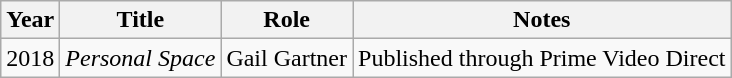<table class="wikitable">
<tr>
<th>Year</th>
<th>Title</th>
<th>Role</th>
<th>Notes</th>
</tr>
<tr>
<td>2018</td>
<td><em>Personal Space</em></td>
<td>Gail Gartner</td>
<td>Published through Prime Video Direct</td>
</tr>
</table>
